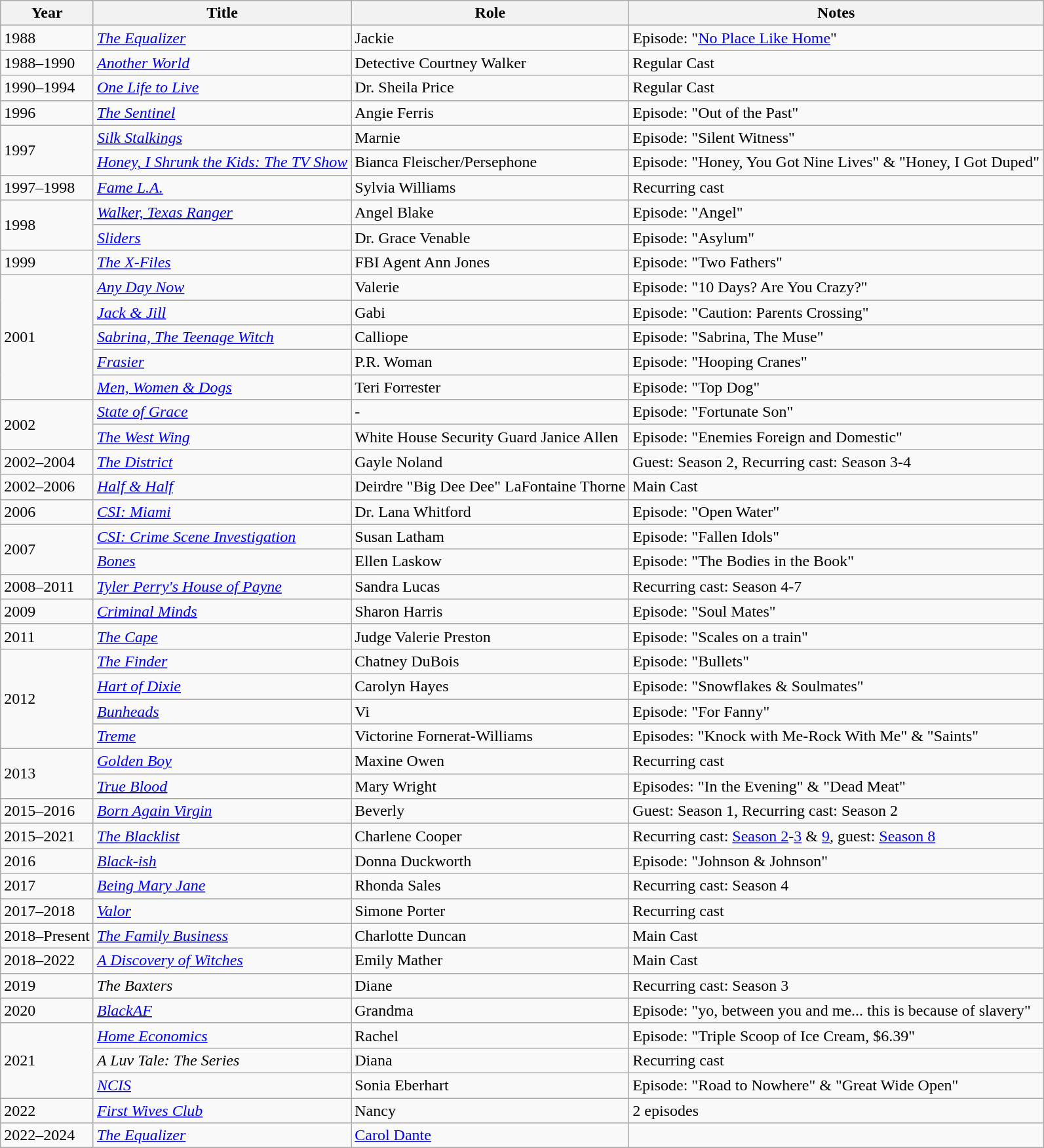<table class="wikitable sortable">
<tr>
<th>Year</th>
<th>Title</th>
<th>Role</th>
<th>Notes</th>
</tr>
<tr>
<td>1988</td>
<td><em><a href='#'>The Equalizer</a></em></td>
<td>Jackie</td>
<td>Episode: "<a href='#'>No Place Like Home</a>"</td>
</tr>
<tr>
<td>1988–1990</td>
<td><em><a href='#'>Another World</a></em></td>
<td>Detective Courtney Walker</td>
<td>Regular Cast</td>
</tr>
<tr>
<td>1990–1994</td>
<td><em><a href='#'>One Life to Live</a></em></td>
<td>Dr. Sheila Price</td>
<td>Regular Cast</td>
</tr>
<tr>
<td>1996</td>
<td><em><a href='#'>The Sentinel</a></em></td>
<td>Angie Ferris</td>
<td>Episode: "Out of the Past"</td>
</tr>
<tr>
<td rowspan=2>1997</td>
<td><em><a href='#'>Silk Stalkings</a></em></td>
<td>Marnie</td>
<td>Episode: "Silent Witness"</td>
</tr>
<tr>
<td><em><a href='#'>Honey, I Shrunk the Kids: The TV Show</a></em></td>
<td>Bianca Fleischer/Persephone</td>
<td>Episode: "Honey, You Got Nine Lives" & "Honey, I Got Duped"</td>
</tr>
<tr>
<td>1997–1998</td>
<td><em><a href='#'>Fame L.A.</a></em></td>
<td>Sylvia Williams</td>
<td>Recurring cast</td>
</tr>
<tr>
<td rowspan=2>1998</td>
<td><em><a href='#'>Walker, Texas Ranger</a></em></td>
<td>Angel Blake</td>
<td>Episode: "Angel"</td>
</tr>
<tr>
<td><em><a href='#'>Sliders</a></em></td>
<td>Dr. Grace Venable</td>
<td>Episode: "Asylum"</td>
</tr>
<tr>
<td>1999</td>
<td><em><a href='#'>The X-Files</a></em></td>
<td>FBI Agent Ann Jones</td>
<td>Episode: "Two Fathers"</td>
</tr>
<tr>
<td rowspan=5>2001</td>
<td><em><a href='#'>Any Day Now</a></em></td>
<td>Valerie</td>
<td>Episode: "10 Days? Are You Crazy?"</td>
</tr>
<tr>
<td><em><a href='#'>Jack & Jill</a></em></td>
<td>Gabi</td>
<td>Episode: "Caution: Parents Crossing"</td>
</tr>
<tr>
<td><em><a href='#'>Sabrina, The Teenage Witch</a></em></td>
<td>Calliope</td>
<td>Episode: "Sabrina, The Muse"</td>
</tr>
<tr>
<td><em><a href='#'>Frasier</a></em></td>
<td>P.R. Woman</td>
<td>Episode: "Hooping Cranes"</td>
</tr>
<tr>
<td><em><a href='#'>Men, Women & Dogs</a></em></td>
<td>Teri Forrester</td>
<td>Episode: "Top Dog"</td>
</tr>
<tr>
<td rowspan=2>2002</td>
<td><em><a href='#'>State of Grace</a></em></td>
<td>-</td>
<td>Episode: "Fortunate Son"</td>
</tr>
<tr>
<td><em><a href='#'>The West Wing</a></em></td>
<td>White House Security Guard Janice Allen</td>
<td>Episode: "Enemies Foreign and Domestic"</td>
</tr>
<tr>
<td>2002–2004</td>
<td><em><a href='#'>The District</a></em></td>
<td>Gayle Noland</td>
<td>Guest: Season 2, Recurring cast: Season 3-4</td>
</tr>
<tr>
<td>2002–2006</td>
<td><em><a href='#'>Half & Half</a></em></td>
<td>Deirdre "Big Dee Dee" LaFontaine Thorne</td>
<td>Main Cast</td>
</tr>
<tr>
<td>2006</td>
<td><em><a href='#'>CSI: Miami</a></em></td>
<td>Dr. Lana Whitford</td>
<td>Episode: "Open Water"</td>
</tr>
<tr>
<td rowspan=2>2007</td>
<td><em><a href='#'>CSI: Crime Scene Investigation</a></em></td>
<td>Susan Latham</td>
<td>Episode: "Fallen Idols"</td>
</tr>
<tr>
<td><em><a href='#'>Bones</a></em></td>
<td>Ellen Laskow</td>
<td>Episode: "The Bodies in the Book"</td>
</tr>
<tr>
<td>2008–2011</td>
<td><em><a href='#'>Tyler Perry's House of Payne</a></em></td>
<td>Sandra Lucas</td>
<td>Recurring cast: Season 4-7</td>
</tr>
<tr>
<td>2009</td>
<td><em><a href='#'>Criminal Minds</a></em></td>
<td>Sharon Harris</td>
<td>Episode: "Soul Mates"</td>
</tr>
<tr>
<td>2011</td>
<td><em><a href='#'>The Cape</a></em></td>
<td>Judge Valerie Preston</td>
<td>Episode: "Scales on a train"</td>
</tr>
<tr>
<td rowspan=4>2012</td>
<td><em><a href='#'>The Finder</a></em></td>
<td>Chatney DuBois</td>
<td>Episode: "Bullets"</td>
</tr>
<tr>
<td><em><a href='#'>Hart of Dixie</a></em></td>
<td>Carolyn Hayes</td>
<td>Episode: "Snowflakes & Soulmates"</td>
</tr>
<tr>
<td><em><a href='#'>Bunheads</a></em></td>
<td>Vi</td>
<td>Episode: "For Fanny"</td>
</tr>
<tr>
<td><em><a href='#'>Treme</a></em></td>
<td>Victorine Fornerat-Williams</td>
<td>Episodes: "Knock with Me-Rock With Me" & "Saints"</td>
</tr>
<tr>
<td rowspan=2>2013</td>
<td><em><a href='#'>Golden Boy</a></em></td>
<td>Maxine Owen</td>
<td>Recurring cast</td>
</tr>
<tr>
<td><em><a href='#'>True Blood</a></em></td>
<td>Mary Wright</td>
<td>Episodes: "In the Evening" & "Dead Meat"</td>
</tr>
<tr>
<td>2015–2016</td>
<td><em><a href='#'>Born Again Virgin</a></em></td>
<td>Beverly</td>
<td>Guest: Season 1, Recurring cast: Season 2</td>
</tr>
<tr>
<td>2015–2021</td>
<td><em><a href='#'>The Blacklist</a></em></td>
<td>Charlene Cooper</td>
<td>Recurring cast: <a href='#'>Season 2</a>-<a href='#'>3</a> & <a href='#'>9</a>, guest: <a href='#'>Season 8</a></td>
</tr>
<tr>
<td>2016</td>
<td><em><a href='#'>Black-ish</a></em></td>
<td>Donna Duckworth</td>
<td>Episode: "Johnson & Johnson"</td>
</tr>
<tr>
<td>2017</td>
<td><em><a href='#'>Being Mary Jane</a></em></td>
<td>Rhonda Sales</td>
<td>Recurring cast: Season 4</td>
</tr>
<tr>
<td>2017–2018</td>
<td><em><a href='#'>Valor</a></em></td>
<td>Simone Porter</td>
<td>Recurring cast</td>
</tr>
<tr>
<td>2018–Present</td>
<td><em><a href='#'>The Family Business</a></em></td>
<td>Charlotte Duncan</td>
<td>Main Cast</td>
</tr>
<tr>
<td>2018–2022</td>
<td><em><a href='#'>A Discovery of Witches</a></em></td>
<td>Emily Mather</td>
<td>Main Cast</td>
</tr>
<tr>
<td>2019</td>
<td><em>The Baxters</em></td>
<td>Diane</td>
<td>Recurring cast: Season 3</td>
</tr>
<tr>
<td>2020</td>
<td><em><a href='#'>BlackAF</a></em></td>
<td>Grandma</td>
<td>Episode: "yo, between you and me... this is because of slavery"</td>
</tr>
<tr>
<td rowspan=3>2021</td>
<td><em><a href='#'>Home Economics</a></em></td>
<td>Rachel</td>
<td>Episode: "Triple Scoop of Ice Cream, $6.39"</td>
</tr>
<tr>
<td><em>A Luv Tale: The Series</em></td>
<td>Diana</td>
<td>Recurring cast</td>
</tr>
<tr>
<td><em><a href='#'>NCIS</a></em></td>
<td>Sonia Eberhart</td>
<td>Episode: "Road to Nowhere" & "Great Wide Open"</td>
</tr>
<tr>
<td>2022</td>
<td><em><a href='#'>First Wives Club</a></em></td>
<td>Nancy</td>
<td>2 episodes</td>
</tr>
<tr>
<td>2022–2024</td>
<td><em><a href='#'>The Equalizer</a></em></td>
<td><a href='#'>Carol Dante</a></td>
<td></td>
</tr>
</table>
